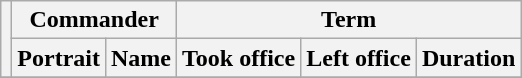<table class="wikitable sortable" style="text-align:center;">
<tr>
<th rowspan=2></th>
<th colspan=2>Commander</th>
<th colspan=3>Term</th>
</tr>
<tr>
<th>Portrait</th>
<th>Name</th>
<th>Took office</th>
<th>Left office</th>
<th>Duration</th>
</tr>
<tr>
</tr>
</table>
